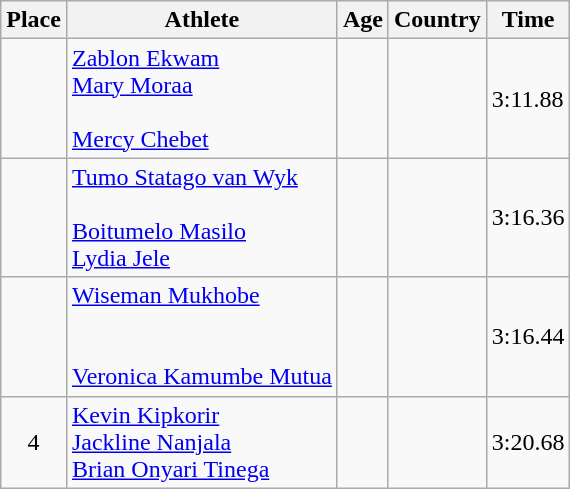<table class="wikitable mw-datatable sortable">
<tr>
<th>Place</th>
<th>Athlete</th>
<th>Age</th>
<th>Country</th>
<th>Time</th>
</tr>
<tr>
<td align=center></td>
<td><a href='#'>Zablon Ekwam</a><br><a href='#'>Mary Moraa</a><br><br><a href='#'>Mercy Chebet</a></td>
<td></td>
<td></td>
<td>3:11.88</td>
</tr>
<tr>
<td align=center></td>
<td><a href='#'>Tumo Statago van Wyk</a><br><br><a href='#'>Boitumelo Masilo</a><br><a href='#'>Lydia Jele</a></td>
<td></td>
<td></td>
<td>3:16.36</td>
</tr>
<tr>
<td align=center></td>
<td><a href='#'>Wiseman Mukhobe</a><br><br><br><a href='#'>Veronica Kamumbe Mutua</a></td>
<td></td>
<td></td>
<td>3:16.44</td>
</tr>
<tr>
<td align=center>4</td>
<td><a href='#'>Kevin Kipkorir</a><br><a href='#'>Jackline Nanjala</a><br><a href='#'>Brian Onyari Tinega</a><br></td>
<td></td>
<td></td>
<td>3:20.68</td>
</tr>
</table>
